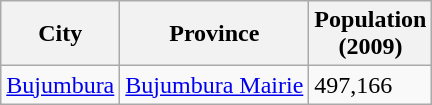<table class="wikitable sortable sticky-header col3right">
<tr>
<th>City</th>
<th>Province</th>
<th>Population<br>(2009)</th>
</tr>
<tr>
<td><a href='#'>Bujumbura</a></td>
<td><a href='#'>Bujumbura Mairie</a></td>
<td>497,166</td>
</tr>
</table>
